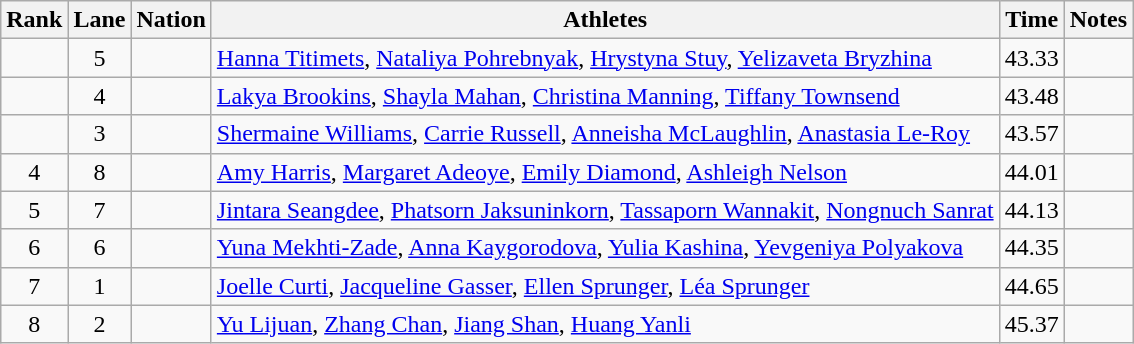<table class="wikitable sortable" style="text-align:center">
<tr>
<th>Rank</th>
<th>Lane</th>
<th>Nation</th>
<th>Athletes</th>
<th>Time</th>
<th>Notes</th>
</tr>
<tr>
<td></td>
<td>5</td>
<td align=left></td>
<td align=left><a href='#'>Hanna Titimets</a>, <a href='#'>Nataliya Pohrebnyak</a>, <a href='#'>Hrystyna Stuy</a>, <a href='#'>Yelizaveta Bryzhina</a></td>
<td>43.33</td>
<td></td>
</tr>
<tr>
<td></td>
<td>4</td>
<td align=left></td>
<td align=left><a href='#'>Lakya Brookins</a>, <a href='#'>Shayla Mahan</a>, <a href='#'>Christina Manning</a>, <a href='#'>Tiffany Townsend</a></td>
<td>43.48</td>
<td></td>
</tr>
<tr>
<td></td>
<td>3</td>
<td align=left></td>
<td align=left><a href='#'>Shermaine Williams</a>, <a href='#'>Carrie Russell</a>, <a href='#'>Anneisha McLaughlin</a>, <a href='#'>Anastasia Le-Roy</a></td>
<td>43.57</td>
<td></td>
</tr>
<tr>
<td>4</td>
<td>8</td>
<td align=left></td>
<td align=left><a href='#'>Amy Harris</a>, <a href='#'>Margaret Adeoye</a>, <a href='#'>Emily Diamond</a>, <a href='#'>Ashleigh Nelson</a></td>
<td>44.01</td>
<td></td>
</tr>
<tr>
<td>5</td>
<td>7</td>
<td align=left></td>
<td align=left><a href='#'>Jintara Seangdee</a>, <a href='#'>Phatsorn Jaksuninkorn</a>, <a href='#'>Tassaporn Wannakit</a>, <a href='#'>Nongnuch Sanrat</a></td>
<td>44.13</td>
<td></td>
</tr>
<tr>
<td>6</td>
<td>6</td>
<td align=left></td>
<td align=left><a href='#'>Yuna Mekhti-Zade</a>, <a href='#'>Anna Kaygorodova</a>, <a href='#'>Yulia Kashina</a>, <a href='#'>Yevgeniya Polyakova</a></td>
<td>44.35</td>
<td></td>
</tr>
<tr>
<td>7</td>
<td>1</td>
<td align=left></td>
<td align=left><a href='#'>Joelle Curti</a>, <a href='#'>Jacqueline Gasser</a>, <a href='#'>Ellen Sprunger</a>, <a href='#'>Léa Sprunger</a></td>
<td>44.65</td>
<td></td>
</tr>
<tr>
<td>8</td>
<td>2</td>
<td align=left></td>
<td align=left><a href='#'>Yu Lijuan</a>, <a href='#'>Zhang Chan</a>, <a href='#'>Jiang Shan</a>, <a href='#'>Huang Yanli</a></td>
<td>45.37</td>
<td></td>
</tr>
</table>
